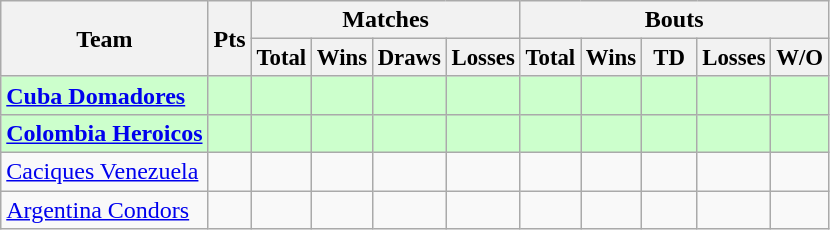<table class="wikitable" style="text-align:center;">
<tr>
<th rowspan=2>Team</th>
<th rowspan=2>Pts</th>
<th colspan=4>Matches</th>
<th colspan=5>Bouts</th>
</tr>
<tr style="font-size:95%">
<th width=20>Total</th>
<th width=30>Wins</th>
<th width=30>Draws</th>
<th width=30>Losses</th>
<th width=20>Total</th>
<th width=30>Wins</th>
<th width=30>TD</th>
<th width=30>Losses</th>
<th>W/O</th>
</tr>
<tr bgcolor="#ccffcc">
<td align=left> <strong><a href='#'>Cuba Domadores</a></strong></td>
<td></td>
<td></td>
<td></td>
<td></td>
<td></td>
<td></td>
<td></td>
<td></td>
<td></td>
<td></td>
</tr>
<tr bgcolor="#ccffcc">
<td align=left> <strong><a href='#'>Colombia Heroicos</a></strong></td>
<td></td>
<td></td>
<td></td>
<td></td>
<td></td>
<td></td>
<td></td>
<td></td>
<td></td>
<td></td>
</tr>
<tr>
<td align=left> <a href='#'>Caciques Venezuela</a></td>
<td></td>
<td></td>
<td></td>
<td></td>
<td></td>
<td></td>
<td></td>
<td></td>
<td></td>
<td></td>
</tr>
<tr>
<td align=left> <a href='#'>Argentina Condors</a></td>
<td></td>
<td></td>
<td></td>
<td></td>
<td></td>
<td></td>
<td></td>
<td></td>
<td></td>
<td></td>
</tr>
</table>
